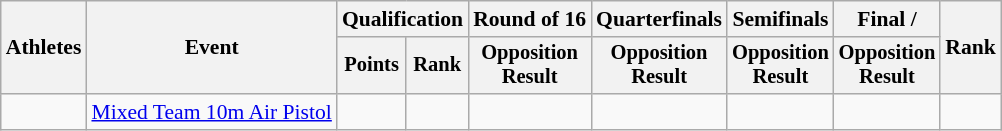<table class="wikitable" style="font-size:90%;">
<tr>
<th rowspan=2>Athletes</th>
<th rowspan=2>Event</th>
<th colspan=2>Qualification</th>
<th>Round of 16</th>
<th>Quarterfinals</th>
<th>Semifinals</th>
<th>Final / </th>
<th rowspan=2>Rank</th>
</tr>
<tr style="font-size:95%">
<th>Points</th>
<th>Rank</th>
<th>Opposition<br>Result</th>
<th>Opposition<br>Result</th>
<th>Opposition<br>Result</th>
<th>Opposition<br>Result</th>
</tr>
<tr align=center>
<td align=left><br></td>
<td align=left><a href='#'>Mixed Team 10m Air Pistol</a></td>
<td></td>
<td></td>
<td></td>
<td></td>
<td></td>
<td></td>
<td></td>
</tr>
</table>
